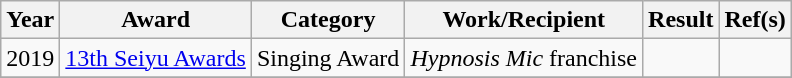<table class="wikitable sortable">
<tr>
<th>Year</th>
<th>Award</th>
<th>Category</th>
<th>Work/Recipient</th>
<th>Result</th>
<th class="unsortable">Ref(s)</th>
</tr>
<tr>
<td>2019</td>
<td><a href='#'>13th Seiyu Awards</a></td>
<td>Singing Award</td>
<td><em>Hypnosis Mic</em> franchise</td>
<td></td>
<td align="center"></td>
</tr>
<tr>
</tr>
</table>
